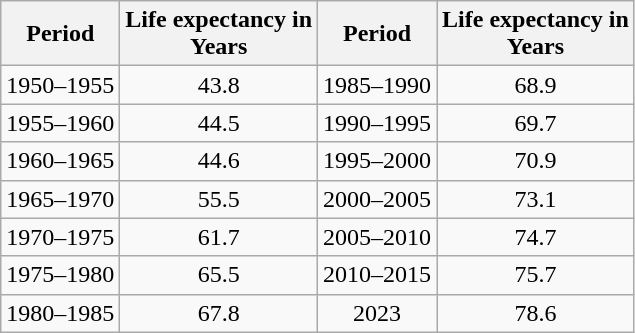<table class="wikitable sortable" style="text-align:center">
<tr>
<th>Period</th>
<th>Life expectancy in<br>Years</th>
<th>Period</th>
<th>Life expectancy in<br>Years</th>
</tr>
<tr>
<td>1950–1955</td>
<td>43.8</td>
<td>1985–1990</td>
<td>68.9</td>
</tr>
<tr>
<td>1955–1960</td>
<td>44.5</td>
<td>1990–1995</td>
<td>69.7</td>
</tr>
<tr>
<td>1960–1965</td>
<td>44.6</td>
<td>1995–2000</td>
<td>70.9</td>
</tr>
<tr>
<td>1965–1970</td>
<td>55.5</td>
<td>2000–2005</td>
<td>73.1</td>
</tr>
<tr>
<td>1970–1975</td>
<td>61.7</td>
<td>2005–2010</td>
<td>74.7</td>
</tr>
<tr>
<td>1975–1980</td>
<td>65.5</td>
<td>2010–2015</td>
<td>75.7</td>
</tr>
<tr>
<td>1980–1985</td>
<td>67.8</td>
<td>2023</td>
<td>78.6</td>
</tr>
</table>
